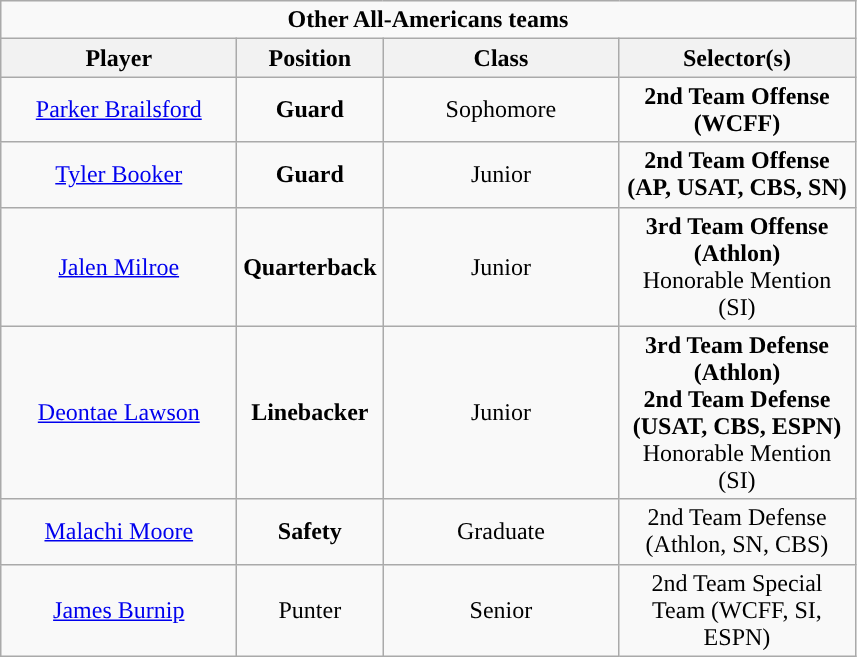<table class="wikitable" style="text-align:center">
<tr>
<td colspan="6" style="text-align:center; "><strong>Other All-Americans teams</strong></td>
</tr>
<tr>
<th style="width:150px; ">Player</th>
<th style="width:90px; ">Position</th>
<th style="width:150px; ">Class</th>
<th style="width:150px; ">Selector(s)</th>
</tr>
<tr>
<td><a href='#'>Parker Brailsford</a></td>
<td><strong>Guard</strong></td>
<td>Sophomore</td>
<td><strong>2nd Team Offense (WCFF)</strong></td>
</tr>
<tr>
<td><a href='#'>Tyler Booker</a></td>
<td><strong>Guard</strong></td>
<td>Junior</td>
<td><strong>2nd Team Offense (AP, USAT, CBS, SN)</strong></td>
</tr>
<tr>
<td><a href='#'>Jalen Milroe</a></td>
<td><strong>Quarterback</strong></td>
<td>Junior</td>
<td><strong>3rd Team Offense (Athlon)</strong> <br> Honorable Mention (SI)</td>
</tr>
<tr>
<td><a href='#'>Deontae Lawson</a></td>
<td><strong>Linebacker</strong></td>
<td>Junior</td>
<td><strong>3rd Team Defense (Athlon)</strong><br><strong>2nd Team Defense (USAT, CBS, ESPN)</strong> <br> Honorable Mention (SI)</td>
</tr>
<tr>
<td><a href='#'>Malachi Moore</a></td>
<td><strong>Safety<em></td>
<td>Graduate</td>
<td></strong>2nd Team Defense (Athlon, SN, CBS)<strong></td>
</tr>
<tr>
<td><a href='#'>James Burnip</a></td>
<td></strong>Punter<strong></td>
<td>Senior</td>
<td></strong>2nd Team Special Team (WCFF, SI, ESPN)<strong></td>
</tr>
</table>
